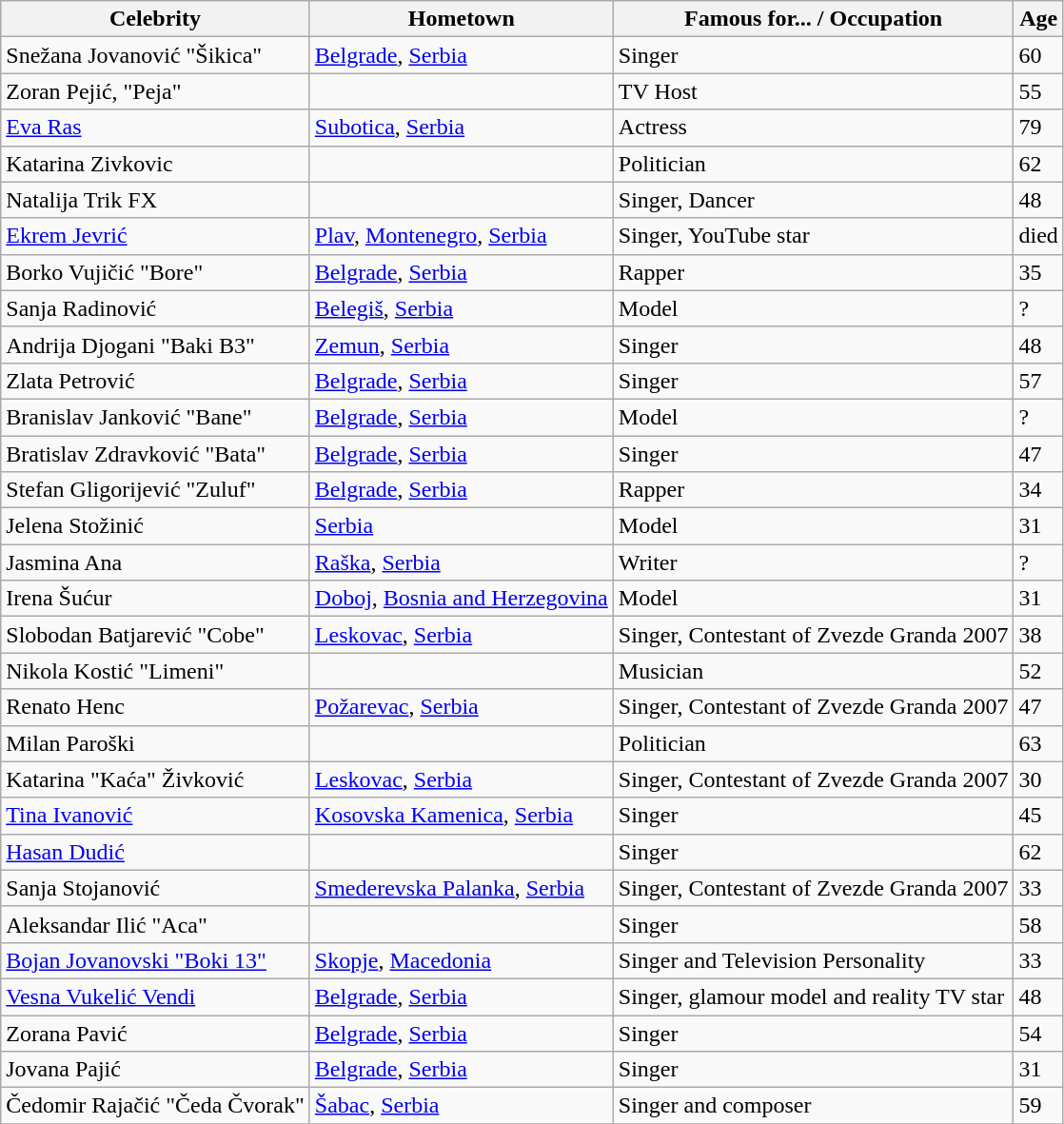<table class=wikitable>
<tr>
<th>Celebrity</th>
<th>Hometown</th>
<th>Famous for... / Occupation</th>
<th>Age</th>
</tr>
<tr>
<td>Snežana Jovanović "Šikica"</td>
<td><a href='#'>Belgrade</a>, <a href='#'>Serbia</a></td>
<td>Singer</td>
<td>60</td>
</tr>
<tr>
<td>Zoran Pejić, "Peja"</td>
<td></td>
<td>TV Host</td>
<td>55</td>
</tr>
<tr>
<td><a href='#'>Eva Ras</a></td>
<td><a href='#'>Subotica</a>, <a href='#'>Serbia</a></td>
<td>Actress</td>
<td>79</td>
</tr>
<tr>
<td>Katarina Zivkovic</td>
<td></td>
<td>Politician</td>
<td>62</td>
</tr>
<tr>
<td>Natalija Trik FX</td>
<td></td>
<td>Singer, Dancer</td>
<td>48</td>
</tr>
<tr>
<td><a href='#'>Ekrem Jevrić</a></td>
<td><a href='#'>Plav</a>, <a href='#'>Montenegro</a>, <a href='#'>Serbia</a></td>
<td>Singer, YouTube star</td>
<td>died</td>
</tr>
<tr>
<td>Borko Vujičić "Bore"</td>
<td><a href='#'>Belgrade</a>, <a href='#'>Serbia</a></td>
<td>Rapper</td>
<td>35</td>
</tr>
<tr>
<td>Sanja Radinović</td>
<td><a href='#'>Belegiš</a>, <a href='#'>Serbia</a></td>
<td>Model</td>
<td>?</td>
</tr>
<tr>
<td>Andrija Djogani "Baki B3"</td>
<td><a href='#'>Zemun</a>, <a href='#'>Serbia</a></td>
<td>Singer</td>
<td>48</td>
</tr>
<tr>
<td>Zlata Petrović</td>
<td><a href='#'>Belgrade</a>, <a href='#'>Serbia</a></td>
<td>Singer</td>
<td>57</td>
</tr>
<tr>
<td>Branislav Janković "Bane"</td>
<td><a href='#'>Belgrade</a>, <a href='#'>Serbia</a></td>
<td>Model</td>
<td>?</td>
</tr>
<tr>
<td>Bratislav Zdravković "Bata"</td>
<td><a href='#'>Belgrade</a>, <a href='#'>Serbia</a></td>
<td>Singer</td>
<td>47</td>
</tr>
<tr>
<td>Stefan Gligorijević "Zuluf"</td>
<td><a href='#'>Belgrade</a>, <a href='#'>Serbia</a></td>
<td>Rapper</td>
<td>34</td>
</tr>
<tr>
<td>Jelena Stožinić</td>
<td><a href='#'>Serbia</a></td>
<td>Model</td>
<td>31</td>
</tr>
<tr>
<td>Jasmina Ana</td>
<td><a href='#'>Raška</a>, <a href='#'>Serbia</a></td>
<td>Writer</td>
<td>?</td>
</tr>
<tr>
<td>Irena Šućur</td>
<td><a href='#'>Doboj</a>, <a href='#'>Bosnia and Herzegovina</a></td>
<td>Model</td>
<td>31</td>
</tr>
<tr>
<td>Slobodan Batjarević "Cobe"</td>
<td><a href='#'>Leskovac</a>, <a href='#'>Serbia</a></td>
<td>Singer, Contestant of Zvezde Granda 2007</td>
<td>38</td>
</tr>
<tr>
<td>Nikola Kostić "Limeni"</td>
<td></td>
<td>Musician</td>
<td>52</td>
</tr>
<tr>
<td>Renato Henc</td>
<td><a href='#'>Požarevac</a>, <a href='#'>Serbia</a></td>
<td>Singer, Contestant of Zvezde Granda 2007</td>
<td>47</td>
</tr>
<tr>
<td>Milan Paroški</td>
<td></td>
<td>Politician</td>
<td>63</td>
</tr>
<tr>
<td>Katarina "Kaća" Živković</td>
<td><a href='#'>Leskovac</a>, <a href='#'>Serbia</a></td>
<td>Singer, Contestant of Zvezde Granda 2007</td>
<td>30</td>
</tr>
<tr>
<td><a href='#'>Tina Ivanović</a></td>
<td><a href='#'>Kosovska Kamenica</a>, <a href='#'>Serbia</a></td>
<td>Singer</td>
<td>45</td>
</tr>
<tr>
<td><a href='#'>Hasan Dudić</a></td>
<td></td>
<td>Singer</td>
<td>62</td>
</tr>
<tr>
<td>Sanja Stojanović</td>
<td><a href='#'>Smederevska Palanka</a>, <a href='#'>Serbia</a></td>
<td>Singer, Contestant of Zvezde Granda 2007</td>
<td>33</td>
</tr>
<tr>
<td>Aleksandar Ilić "Aca"</td>
<td></td>
<td>Singer</td>
<td>58</td>
</tr>
<tr>
<td><a href='#'>Bojan Jovanovski "Boki 13"</a></td>
<td><a href='#'>Skopje</a>, <a href='#'>Macedonia</a></td>
<td>Singer and Television Personality</td>
<td>33</td>
</tr>
<tr>
<td><a href='#'>Vesna Vukelić Vendi</a></td>
<td><a href='#'>Belgrade</a>, <a href='#'>Serbia</a></td>
<td>Singer, glamour model and reality TV star</td>
<td>48</td>
</tr>
<tr>
<td>Zorana Pavić</td>
<td><a href='#'>Belgrade</a>, <a href='#'>Serbia</a></td>
<td>Singer</td>
<td>54</td>
</tr>
<tr>
<td>Jovana Pajić</td>
<td><a href='#'>Belgrade</a>, <a href='#'>Serbia</a></td>
<td>Singer</td>
<td>31</td>
</tr>
<tr>
<td>Čedomir Rajačić "Čeda Čvorak"</td>
<td><a href='#'>Šabac</a>, <a href='#'>Serbia</a></td>
<td>Singer and composer</td>
<td>59</td>
</tr>
<tr>
</tr>
</table>
